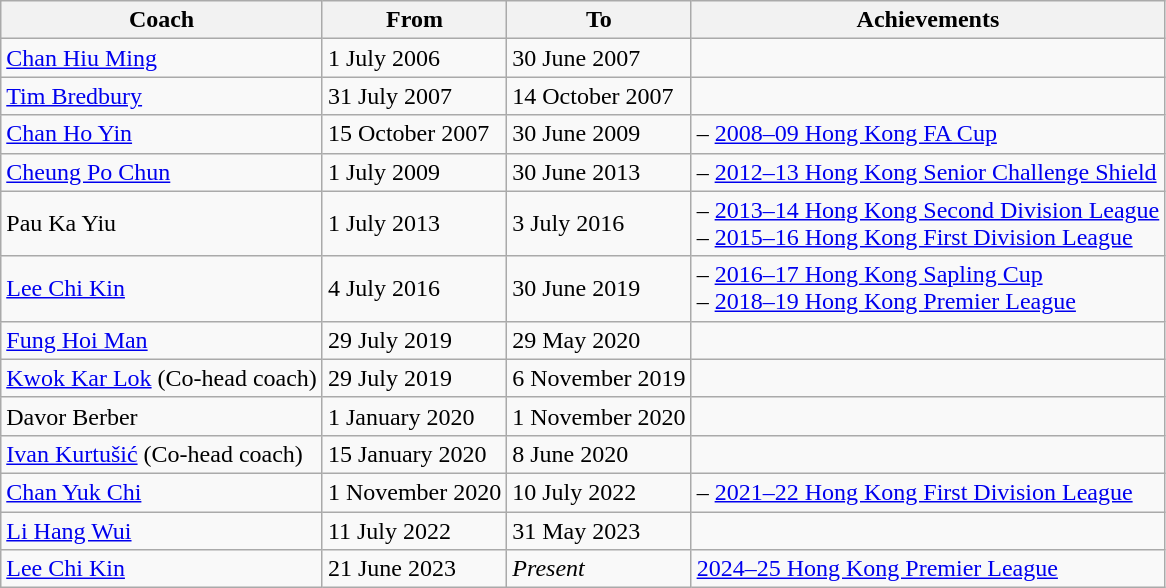<table class="wikitable">
<tr>
<th>Coach</th>
<th>From</th>
<th>To</th>
<th>Achievements</th>
</tr>
<tr>
<td> <a href='#'>Chan Hiu Ming</a></td>
<td>1 July 2006</td>
<td>30 June 2007</td>
<td></td>
</tr>
<tr>
<td> <a href='#'>Tim Bredbury</a></td>
<td>31 July 2007</td>
<td>14 October 2007</td>
<td></td>
</tr>
<tr>
<td> <a href='#'>Chan Ho Yin</a></td>
<td>15 October 2007</td>
<td>30 June 2009</td>
<td>– <a href='#'>2008–09 Hong Kong FA Cup</a></td>
</tr>
<tr>
<td> <a href='#'>Cheung Po Chun</a></td>
<td>1 July 2009</td>
<td>30 June 2013</td>
<td>– <a href='#'>2012–13 Hong Kong Senior Challenge Shield</a></td>
</tr>
<tr>
<td> Pau Ka Yiu</td>
<td>1 July 2013</td>
<td>3 July 2016</td>
<td>– <a href='#'>2013–14 Hong Kong Second Division League</a><br>– <a href='#'>2015–16 Hong Kong First Division League</a></td>
</tr>
<tr>
<td> <a href='#'>Lee Chi Kin</a></td>
<td>4 July 2016</td>
<td>30 June 2019</td>
<td>– <a href='#'>2016–17 Hong Kong Sapling Cup</a><br>– <a href='#'>2018–19 Hong Kong Premier League</a></td>
</tr>
<tr>
<td> <a href='#'>Fung Hoi Man</a></td>
<td>29 July 2019</td>
<td>29 May 2020</td>
<td></td>
</tr>
<tr>
<td> <a href='#'>Kwok Kar Lok</a> (Co-head coach)</td>
<td>29 July 2019</td>
<td>6 November 2019</td>
<td></td>
</tr>
<tr>
<td> Davor Berber</td>
<td>1 January 2020</td>
<td>1 November 2020</td>
<td></td>
</tr>
<tr>
<td> <a href='#'>Ivan Kurtušić</a> (Co-head coach)</td>
<td>15 January 2020</td>
<td>8 June 2020</td>
<td></td>
</tr>
<tr>
<td> <a href='#'>Chan Yuk Chi</a></td>
<td>1 November 2020</td>
<td>10 July 2022</td>
<td>– <a href='#'>2021–22 Hong Kong First Division League</a></td>
</tr>
<tr>
<td> <a href='#'>Li Hang Wui</a></td>
<td>11 July 2022</td>
<td>31 May 2023</td>
<td></td>
</tr>
<tr>
<td> <a href='#'>Lee Chi Kin</a></td>
<td>21 June 2023</td>
<td><em>Present</em></td>
<td><a href='#'>2024–25 Hong Kong Premier League</a></td>
</tr>
</table>
